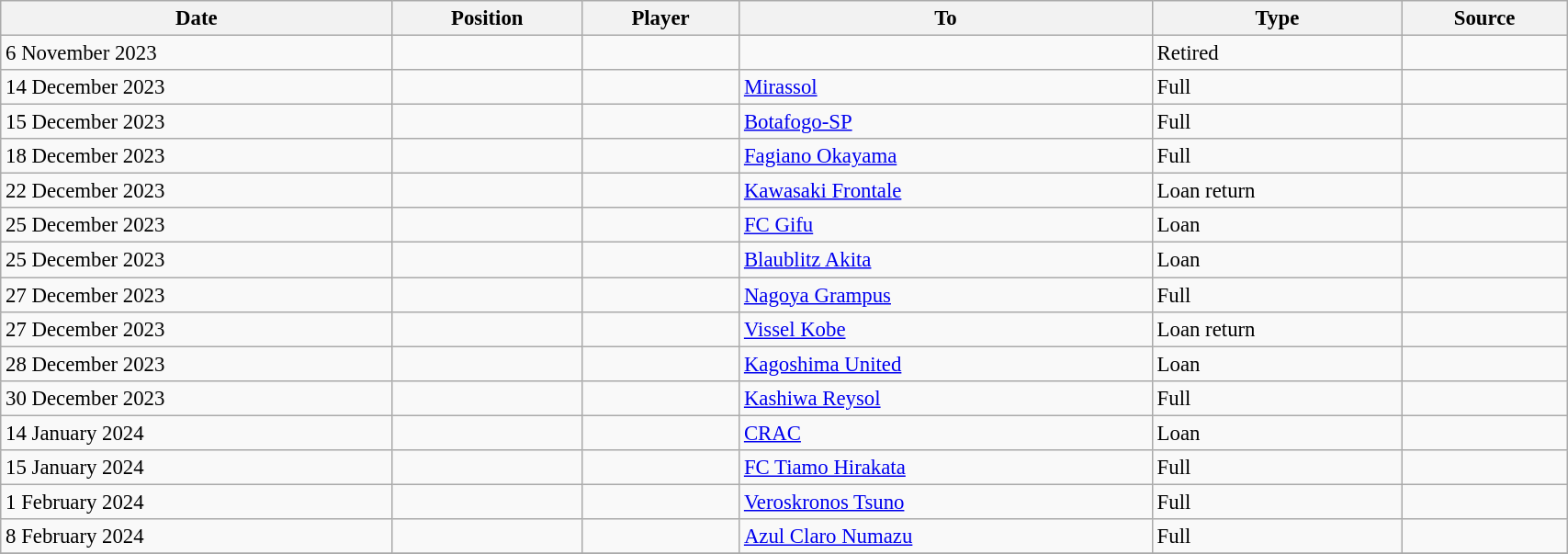<table class="wikitable sortable" style="width:90%; text-align:center; font-size:95%; text-align:left;">
<tr>
<th>Date</th>
<th>Position</th>
<th>Player</th>
<th>To</th>
<th>Type</th>
<th>Source</th>
</tr>
<tr>
<td>6 November 2023</td>
<td></td>
<td></td>
<td></td>
<td>Retired</td>
<td></td>
</tr>
<tr>
<td>14 December 2023</td>
<td></td>
<td></td>
<td> <a href='#'>Mirassol</a></td>
<td>Full</td>
<td></td>
</tr>
<tr>
<td>15 December 2023</td>
<td></td>
<td></td>
<td> <a href='#'>Botafogo-SP</a></td>
<td>Full</td>
<td></td>
</tr>
<tr>
<td>18 December 2023</td>
<td></td>
<td></td>
<td> <a href='#'>Fagiano Okayama</a></td>
<td>Full</td>
<td></td>
</tr>
<tr>
<td>22 December 2023</td>
<td></td>
<td></td>
<td> <a href='#'>Kawasaki Frontale</a></td>
<td>Loan return</td>
<td></td>
</tr>
<tr>
<td>25 December 2023</td>
<td></td>
<td></td>
<td> <a href='#'>FC Gifu</a></td>
<td>Loan</td>
<td></td>
</tr>
<tr>
<td>25 December 2023</td>
<td></td>
<td></td>
<td> <a href='#'>Blaublitz Akita</a></td>
<td>Loan</td>
<td></td>
</tr>
<tr>
<td>27 December 2023</td>
<td></td>
<td></td>
<td> <a href='#'>Nagoya Grampus</a></td>
<td>Full</td>
<td></td>
</tr>
<tr>
<td>27 December 2023</td>
<td></td>
<td></td>
<td> <a href='#'>Vissel Kobe</a></td>
<td>Loan return</td>
<td></td>
</tr>
<tr>
<td>28 December 2023</td>
<td></td>
<td></td>
<td> <a href='#'>Kagoshima United</a></td>
<td>Loan</td>
<td></td>
</tr>
<tr>
<td>30 December 2023</td>
<td></td>
<td></td>
<td> <a href='#'>Kashiwa Reysol</a></td>
<td>Full</td>
<td></td>
</tr>
<tr>
<td>14 January 2024</td>
<td></td>
<td></td>
<td> <a href='#'>CRAC</a></td>
<td>Loan</td>
<td></td>
</tr>
<tr>
<td>15 January 2024</td>
<td></td>
<td></td>
<td> <a href='#'>FC Tiamo Hirakata</a></td>
<td>Full</td>
<td></td>
</tr>
<tr>
<td>1 February 2024</td>
<td></td>
<td></td>
<td> <a href='#'>Veroskronos Tsuno</a></td>
<td>Full</td>
<td></td>
</tr>
<tr>
<td>8 February 2024</td>
<td></td>
<td></td>
<td> <a href='#'>Azul Claro Numazu</a></td>
<td>Full</td>
<td></td>
</tr>
<tr>
</tr>
</table>
